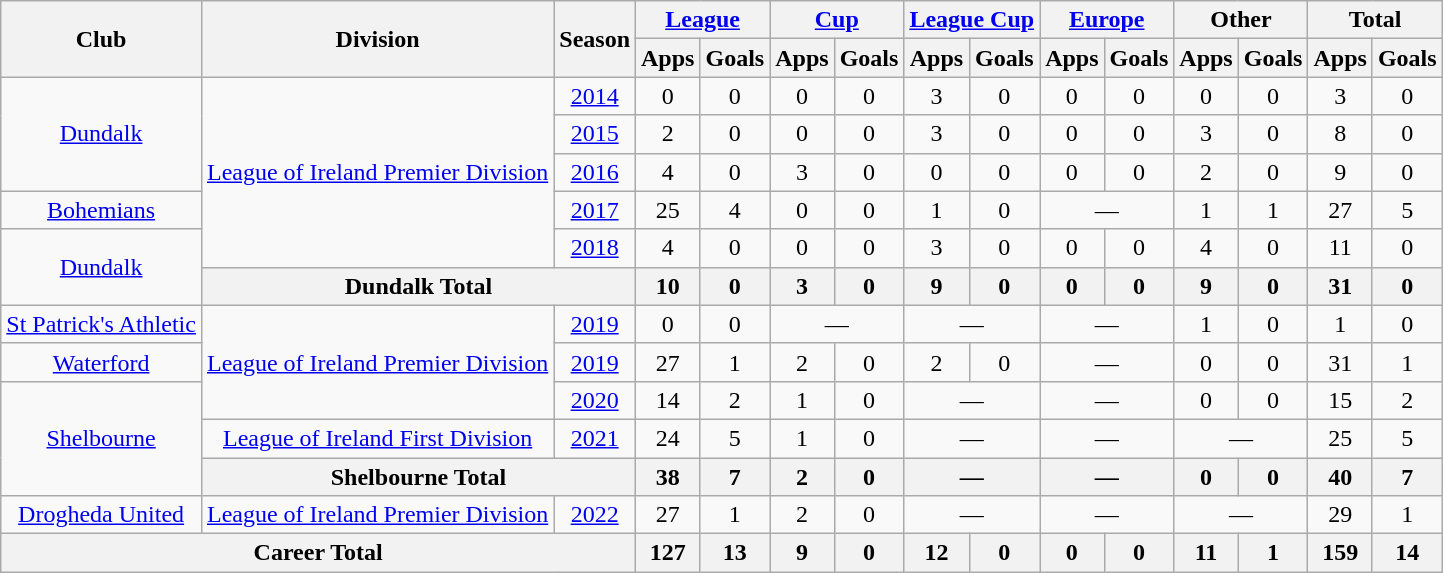<table class="wikitable" style="text-align:center">
<tr>
<th rowspan="2">Club</th>
<th rowspan="2">Division</th>
<th rowspan="2">Season</th>
<th colspan="2"><a href='#'>League</a></th>
<th colspan="2"><a href='#'>Cup</a></th>
<th colspan="2"><a href='#'>League Cup</a></th>
<th colspan="2"><a href='#'>Europe</a></th>
<th colspan="2">Other</th>
<th colspan="2">Total</th>
</tr>
<tr>
<th>Apps</th>
<th>Goals</th>
<th>Apps</th>
<th>Goals</th>
<th>Apps</th>
<th>Goals</th>
<th>Apps</th>
<th>Goals</th>
<th>Apps</th>
<th>Goals</th>
<th>Apps</th>
<th>Goals</th>
</tr>
<tr>
<td rowspan="3"><a href='#'>Dundalk</a></td>
<td rowspan="5"><a href='#'>League of Ireland Premier Division</a></td>
<td><a href='#'>2014</a></td>
<td>0</td>
<td>0</td>
<td>0</td>
<td>0</td>
<td>3</td>
<td>0</td>
<td>0</td>
<td>0</td>
<td>0</td>
<td>0</td>
<td>3</td>
<td>0</td>
</tr>
<tr>
<td><a href='#'>2015</a></td>
<td>2</td>
<td>0</td>
<td>0</td>
<td>0</td>
<td>3</td>
<td>0</td>
<td>0</td>
<td>0</td>
<td>3</td>
<td>0</td>
<td>8</td>
<td>0</td>
</tr>
<tr>
<td><a href='#'>2016</a></td>
<td>4</td>
<td>0</td>
<td>3</td>
<td>0</td>
<td>0</td>
<td>0</td>
<td>0</td>
<td>0</td>
<td>2</td>
<td>0</td>
<td>9</td>
<td>0</td>
</tr>
<tr>
<td><a href='#'>Bohemians</a></td>
<td><a href='#'>2017</a></td>
<td>25</td>
<td>4</td>
<td>0</td>
<td>0</td>
<td>1</td>
<td>0</td>
<td colspan="2">—</td>
<td>1</td>
<td>1</td>
<td>27</td>
<td>5</td>
</tr>
<tr>
<td rowspan="2"><a href='#'>Dundalk</a></td>
<td><a href='#'>2018</a></td>
<td>4</td>
<td>0</td>
<td>0</td>
<td>0</td>
<td>3</td>
<td>0</td>
<td>0</td>
<td>0</td>
<td>4</td>
<td>0</td>
<td>11</td>
<td>0</td>
</tr>
<tr>
<th colspan="2">Dundalk Total</th>
<th>10</th>
<th>0</th>
<th>3</th>
<th>0</th>
<th>9</th>
<th>0</th>
<th>0</th>
<th>0</th>
<th>9</th>
<th>0</th>
<th>31</th>
<th>0</th>
</tr>
<tr>
<td><a href='#'>St Patrick's Athletic</a></td>
<td rowspan="3"><a href='#'>League of Ireland Premier Division</a></td>
<td><a href='#'>2019</a></td>
<td>0</td>
<td>0</td>
<td colspan="2">—</td>
<td colspan="2">—</td>
<td colspan="2">—</td>
<td>1</td>
<td>0</td>
<td>1</td>
<td>0</td>
</tr>
<tr>
<td><a href='#'>Waterford</a></td>
<td><a href='#'>2019</a></td>
<td>27</td>
<td>1</td>
<td>2</td>
<td>0</td>
<td>2</td>
<td>0</td>
<td colspan="2">—</td>
<td>0</td>
<td>0</td>
<td>31</td>
<td>1</td>
</tr>
<tr>
<td rowspan="3"><a href='#'>Shelbourne</a></td>
<td><a href='#'>2020</a></td>
<td>14</td>
<td>2</td>
<td>1</td>
<td>0</td>
<td colspan="2">—</td>
<td colspan="2">—</td>
<td>0</td>
<td>0</td>
<td>15</td>
<td>2</td>
</tr>
<tr>
<td><a href='#'>League of Ireland First Division</a></td>
<td><a href='#'>2021</a></td>
<td>24</td>
<td>5</td>
<td>1</td>
<td>0</td>
<td colspan="2">—</td>
<td colspan="2">—</td>
<td colspan="2">—</td>
<td>25</td>
<td>5</td>
</tr>
<tr>
<th colspan="2">Shelbourne Total</th>
<th>38</th>
<th>7</th>
<th>2</th>
<th>0</th>
<th colspan="2">—</th>
<th colspan="2">—</th>
<th>0</th>
<th>0</th>
<th>40</th>
<th>7</th>
</tr>
<tr>
<td><a href='#'>Drogheda United</a></td>
<td><a href='#'>League of Ireland Premier Division</a></td>
<td><a href='#'>2022</a></td>
<td>27</td>
<td>1</td>
<td>2</td>
<td>0</td>
<td colspan="2">—</td>
<td colspan="2">—</td>
<td colspan="2">—</td>
<td>29</td>
<td>1</td>
</tr>
<tr>
<th colspan="3">Career Total</th>
<th>127</th>
<th>13</th>
<th>9</th>
<th>0</th>
<th>12</th>
<th>0</th>
<th>0</th>
<th>0</th>
<th>11</th>
<th>1</th>
<th>159</th>
<th>14</th>
</tr>
</table>
